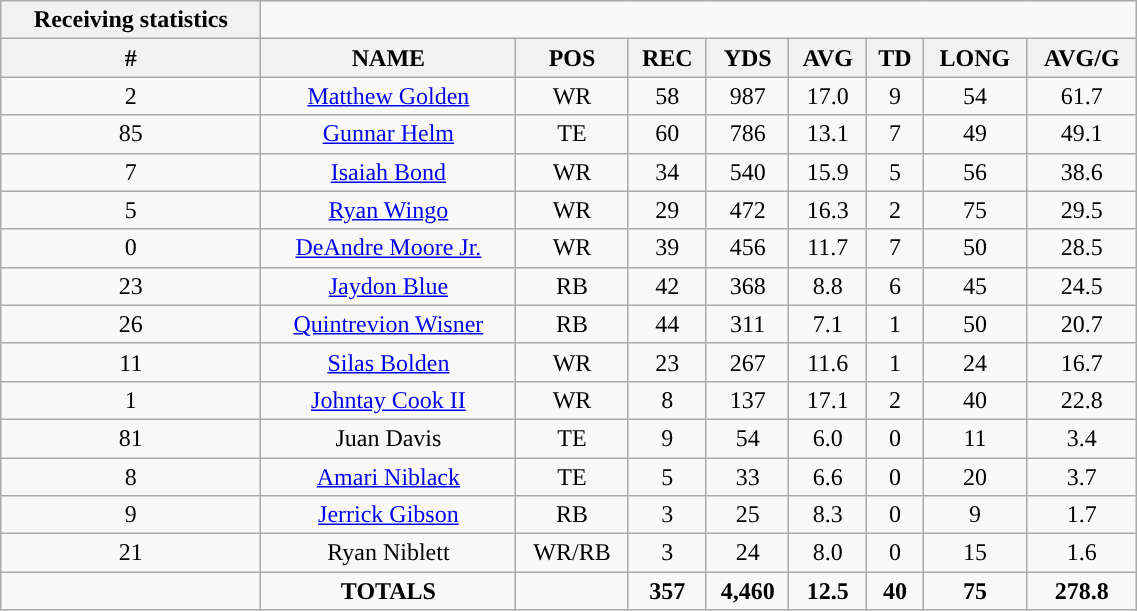<table style="width:60%; text-align:center;" class="wikitable collapsible collapsed">
<tr>
<th style="text-align:center; ">Receiving statistics</th>
</tr>
<tr>
<th>#</th>
<th>NAME</th>
<th>POS</th>
<th>REC</th>
<th>YDS</th>
<th>AVG</th>
<th>TD</th>
<th>LONG</th>
<th>AVG/G</th>
</tr>
<tr style="text-align:center">
<td>2</td>
<td><a href='#'>Matthew Golden</a></td>
<td>WR</td>
<td>58</td>
<td>987</td>
<td>17.0</td>
<td>9</td>
<td>54</td>
<td>61.7</td>
</tr>
<tr style="text-align:center">
<td>85</td>
<td><a href='#'>Gunnar Helm</a></td>
<td>TE</td>
<td>60</td>
<td>786</td>
<td>13.1</td>
<td>7</td>
<td>49</td>
<td>49.1</td>
</tr>
<tr style="text-align:center">
<td>7</td>
<td><a href='#'>Isaiah Bond</a></td>
<td>WR</td>
<td>34</td>
<td>540</td>
<td>15.9</td>
<td>5</td>
<td>56</td>
<td>38.6</td>
</tr>
<tr style="text-align:center">
<td>5</td>
<td><a href='#'>Ryan Wingo</a></td>
<td>WR</td>
<td>29</td>
<td>472</td>
<td>16.3</td>
<td>2</td>
<td>75</td>
<td>29.5</td>
</tr>
<tr style="text-align:center">
<td>0</td>
<td><a href='#'>DeAndre Moore Jr.</a></td>
<td>WR</td>
<td>39</td>
<td>456</td>
<td>11.7</td>
<td>7</td>
<td>50</td>
<td>28.5</td>
</tr>
<tr style="text-align:center">
<td>23</td>
<td><a href='#'>Jaydon Blue</a></td>
<td>RB</td>
<td>42</td>
<td>368</td>
<td>8.8</td>
<td>6</td>
<td>45</td>
<td>24.5</td>
</tr>
<tr style="text-align:center">
<td>26</td>
<td><a href='#'>Quintrevion Wisner</a></td>
<td>RB</td>
<td>44</td>
<td>311</td>
<td>7.1</td>
<td>1</td>
<td>50</td>
<td>20.7</td>
</tr>
<tr style="text-align:center">
<td>11</td>
<td><a href='#'>Silas Bolden</a></td>
<td>WR</td>
<td>23</td>
<td>267</td>
<td>11.6</td>
<td>1</td>
<td>24</td>
<td>16.7</td>
</tr>
<tr style="text-align:center">
<td>1</td>
<td><a href='#'>Johntay Cook II</a></td>
<td>WR</td>
<td>8</td>
<td>137</td>
<td>17.1</td>
<td>2</td>
<td>40</td>
<td>22.8</td>
</tr>
<tr style="text-align:center">
<td>81</td>
<td>Juan Davis</td>
<td>TE</td>
<td>9</td>
<td>54</td>
<td>6.0</td>
<td>0</td>
<td>11</td>
<td>3.4</td>
</tr>
<tr style="text-align:center">
<td>8</td>
<td><a href='#'>Amari Niblack</a></td>
<td>TE</td>
<td>5</td>
<td>33</td>
<td>6.6</td>
<td>0</td>
<td>20</td>
<td>3.7</td>
</tr>
<tr style="text-align:center">
<td>9</td>
<td><a href='#'>Jerrick Gibson</a></td>
<td>RB</td>
<td>3</td>
<td>25</td>
<td>8.3</td>
<td>0</td>
<td>9</td>
<td>1.7</td>
</tr>
<tr style="text-align:center">
<td>21</td>
<td>Ryan Niblett</td>
<td>WR/RB</td>
<td>3</td>
<td>24</td>
<td>8.0</td>
<td>0</td>
<td>15</td>
<td>1.6</td>
</tr>
<tr style="text-align:center">
<td></td>
<td><strong>TOTALS</strong></td>
<td></td>
<td><strong>357</strong></td>
<td><strong>4,460</strong></td>
<td><strong>12.5</strong></td>
<td><strong>40</strong></td>
<td><strong>75</strong></td>
<td><strong>278.8</strong></td>
</tr>
</table>
